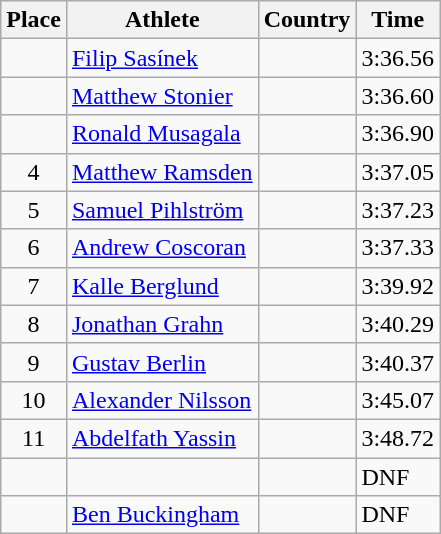<table class="wikitable">
<tr>
<th>Place</th>
<th>Athlete</th>
<th>Country</th>
<th>Time</th>
</tr>
<tr>
<td align=center></td>
<td><a href='#'>Filip Sasínek</a></td>
<td></td>
<td>3:36.56</td>
</tr>
<tr>
<td align=center></td>
<td><a href='#'>Matthew Stonier</a></td>
<td></td>
<td>3:36.60</td>
</tr>
<tr>
<td align=center></td>
<td><a href='#'>Ronald Musagala</a></td>
<td></td>
<td>3:36.90</td>
</tr>
<tr>
<td align=center>4</td>
<td><a href='#'>Matthew Ramsden</a></td>
<td></td>
<td>3:37.05</td>
</tr>
<tr>
<td align=center>5</td>
<td><a href='#'>Samuel Pihlström</a></td>
<td></td>
<td>3:37.23</td>
</tr>
<tr>
<td align=center>6</td>
<td><a href='#'>Andrew Coscoran</a></td>
<td></td>
<td>3:37.33</td>
</tr>
<tr>
<td align=center>7</td>
<td><a href='#'>Kalle Berglund</a></td>
<td></td>
<td>3:39.92</td>
</tr>
<tr>
<td align=center>8</td>
<td><a href='#'>Jonathan Grahn</a></td>
<td></td>
<td>3:40.29</td>
</tr>
<tr>
<td align=center>9</td>
<td><a href='#'>Gustav Berlin</a></td>
<td></td>
<td>3:40.37</td>
</tr>
<tr>
<td align=center>10</td>
<td><a href='#'>Alexander Nilsson</a></td>
<td></td>
<td>3:45.07</td>
</tr>
<tr>
<td align=center>11</td>
<td><a href='#'>Abdelfath Yassin</a></td>
<td></td>
<td>3:48.72</td>
</tr>
<tr>
<td align=center></td>
<td></td>
<td></td>
<td>DNF</td>
</tr>
<tr>
<td align=center></td>
<td><a href='#'>Ben Buckingham</a></td>
<td></td>
<td>DNF</td>
</tr>
</table>
